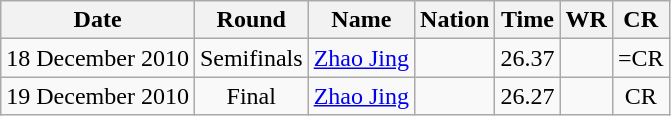<table class="wikitable" style="text-align:center">
<tr>
<th>Date</th>
<th>Round</th>
<th>Name</th>
<th>Nation</th>
<th>Time</th>
<th>WR</th>
<th>CR</th>
</tr>
<tr>
<td>18 December 2010</td>
<td>Semifinals</td>
<td align="left"><a href='#'>Zhao Jing</a></td>
<td align="left"></td>
<td>26.37</td>
<td></td>
<td>=CR</td>
</tr>
<tr>
<td>19 December 2010</td>
<td>Final</td>
<td align="left"><a href='#'>Zhao Jing</a></td>
<td align="left"></td>
<td>26.27</td>
<td></td>
<td>CR</td>
</tr>
</table>
